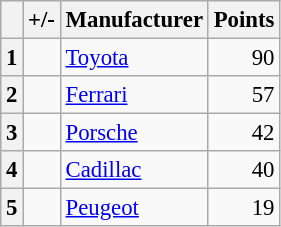<table class="wikitable" style="font-size:95%;">
<tr>
<th scope="col"></th>
<th scope="col">+/-</th>
<th scope="col">Manufacturer</th>
<th scope="col">Points</th>
</tr>
<tr>
<th align="center">1</th>
<td align="left"></td>
<td> <a href='#'>Toyota</a></td>
<td align="right">90</td>
</tr>
<tr>
<th align="center">2</th>
<td align="left"></td>
<td> <a href='#'>Ferrari</a></td>
<td align="right">57</td>
</tr>
<tr>
<th align="center">3</th>
<td align="left"></td>
<td> <a href='#'>Porsche</a></td>
<td align="right">42</td>
</tr>
<tr>
<th align="center">4</th>
<td align="left"></td>
<td> <a href='#'>Cadillac</a></td>
<td align="right">40</td>
</tr>
<tr>
<th align="center">5</th>
<td align="left"></td>
<td> <a href='#'>Peugeot</a></td>
<td align="right">19</td>
</tr>
</table>
